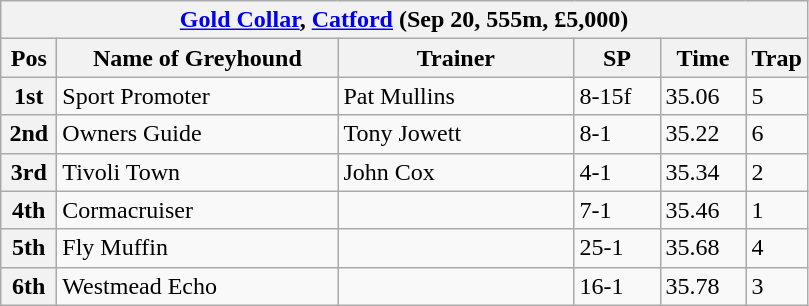<table class="wikitable">
<tr>
<th colspan="6"><a href='#'>Gold Collar</a>, <a href='#'>Catford</a> (Sep 20, 555m, £5,000)</th>
</tr>
<tr>
<th width=30>Pos</th>
<th width=180>Name of Greyhound</th>
<th width=150>Trainer</th>
<th width=50>SP</th>
<th width=50>Time</th>
<th width=30>Trap</th>
</tr>
<tr>
<th>1st</th>
<td>Sport Promoter</td>
<td>Pat Mullins</td>
<td>8-15f</td>
<td>35.06</td>
<td>5</td>
</tr>
<tr>
<th>2nd</th>
<td>Owners Guide</td>
<td>Tony Jowett</td>
<td>8-1</td>
<td>35.22</td>
<td>6</td>
</tr>
<tr>
<th>3rd</th>
<td>Tivoli Town</td>
<td>John Cox</td>
<td>4-1</td>
<td>35.34</td>
<td>2</td>
</tr>
<tr>
<th>4th</th>
<td>Cormacruiser</td>
<td></td>
<td>7-1</td>
<td>35.46</td>
<td>1</td>
</tr>
<tr>
<th>5th</th>
<td>Fly Muffin</td>
<td></td>
<td>25-1</td>
<td>35.68</td>
<td>4</td>
</tr>
<tr>
<th>6th</th>
<td>Westmead Echo</td>
<td></td>
<td>16-1</td>
<td>35.78</td>
<td>3</td>
</tr>
</table>
